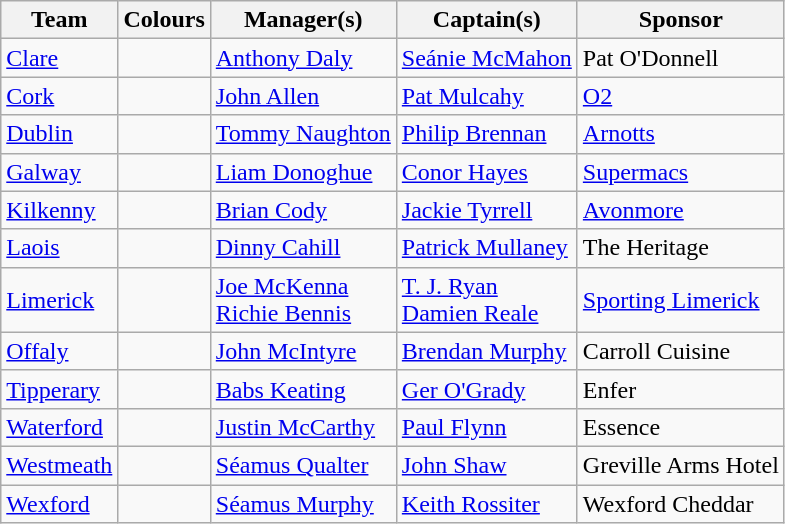<table class="wikitable">
<tr>
<th rowspan="1">Team</th>
<th rowspan="1">Colours</th>
<th rowspan="1">Manager(s)</th>
<th rowspan="1">Captain(s)</th>
<th rowspan="1">Sponsor</th>
</tr>
<tr>
<td><a href='#'>Clare</a></td>
<td></td>
<td><a href='#'>Anthony Daly</a></td>
<td><a href='#'>Seánie McMahon</a></td>
<td>Pat O'Donnell</td>
</tr>
<tr>
<td><a href='#'>Cork</a></td>
<td></td>
<td><a href='#'>John Allen</a></td>
<td><a href='#'>Pat Mulcahy</a></td>
<td><a href='#'>O2</a></td>
</tr>
<tr>
<td><a href='#'>Dublin</a></td>
<td></td>
<td><a href='#'>Tommy Naughton</a></td>
<td><a href='#'>Philip Brennan</a></td>
<td><a href='#'>Arnotts</a></td>
</tr>
<tr>
<td><a href='#'>Galway</a></td>
<td></td>
<td><a href='#'>Liam Donoghue</a></td>
<td><a href='#'>Conor Hayes</a></td>
<td><a href='#'>Supermacs</a></td>
</tr>
<tr>
<td><a href='#'>Kilkenny</a></td>
<td></td>
<td><a href='#'>Brian Cody</a></td>
<td><a href='#'>Jackie Tyrrell</a></td>
<td><a href='#'>Avonmore</a></td>
</tr>
<tr>
<td><a href='#'>Laois</a></td>
<td></td>
<td><a href='#'>Dinny Cahill</a></td>
<td><a href='#'>Patrick Mullaney</a></td>
<td>The Heritage</td>
</tr>
<tr>
<td><a href='#'>Limerick</a></td>
<td></td>
<td><a href='#'>Joe McKenna</a><br><a href='#'>Richie Bennis</a></td>
<td><a href='#'>T. J. Ryan</a><br><a href='#'>Damien Reale</a></td>
<td><a href='#'>Sporting Limerick</a></td>
</tr>
<tr>
<td><a href='#'>Offaly</a></td>
<td></td>
<td><a href='#'>John McIntyre</a></td>
<td><a href='#'>Brendan Murphy</a></td>
<td>Carroll Cuisine</td>
</tr>
<tr>
<td><a href='#'>Tipperary</a></td>
<td></td>
<td><a href='#'>Babs Keating</a></td>
<td><a href='#'>Ger O'Grady</a></td>
<td>Enfer</td>
</tr>
<tr>
<td><a href='#'>Waterford</a></td>
<td></td>
<td><a href='#'>Justin McCarthy</a></td>
<td><a href='#'>Paul Flynn</a></td>
<td>Essence</td>
</tr>
<tr>
<td><a href='#'>Westmeath</a></td>
<td></td>
<td><a href='#'>Séamus Qualter</a></td>
<td><a href='#'>John Shaw</a></td>
<td>Greville Arms Hotel</td>
</tr>
<tr>
<td><a href='#'>Wexford</a></td>
<td></td>
<td><a href='#'>Séamus Murphy</a></td>
<td><a href='#'>Keith Rossiter</a></td>
<td>Wexford Cheddar</td>
</tr>
</table>
